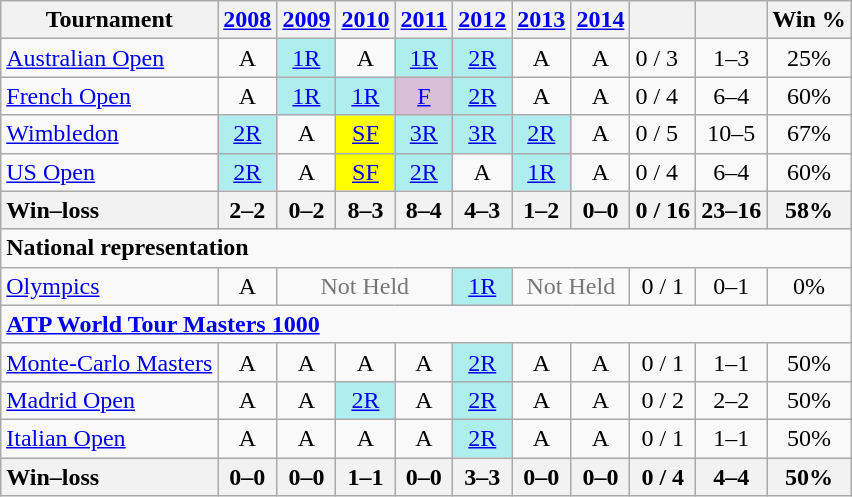<table class="wikitable" style="text-align:center;">
<tr>
<th>Tournament</th>
<th><a href='#'>2008</a></th>
<th><a href='#'>2009</a></th>
<th><a href='#'>2010</a></th>
<th><a href='#'>2011</a></th>
<th><a href='#'>2012</a></th>
<th><a href='#'>2013</a></th>
<th><a href='#'>2014</a></th>
<th></th>
<th></th>
<th>Win %</th>
</tr>
<tr>
<td align=left><a href='#'>Australian Open</a></td>
<td>A</td>
<td bgcolor=afeeee><a href='#'>1R</a></td>
<td>A</td>
<td bgcolor=afeeee><a href='#'>1R</a></td>
<td bgcolor=afeeee><a href='#'>2R</a></td>
<td>A</td>
<td>A</td>
<td align=left>0 / 3</td>
<td>1–3</td>
<td>25%</td>
</tr>
<tr>
<td align=left><a href='#'>French Open</a></td>
<td>A</td>
<td bgcolor=afeeee><a href='#'>1R</a></td>
<td bgcolor=afeeee><a href='#'>1R</a></td>
<td bgcolor=thistle><a href='#'>F</a></td>
<td bgcolor=afeeee><a href='#'>2R</a></td>
<td>A</td>
<td>A</td>
<td align=left>0 / 4</td>
<td>6–4</td>
<td>60%</td>
</tr>
<tr>
<td align=left><a href='#'>Wimbledon</a></td>
<td bgcolor=afeeee><a href='#'>2R</a></td>
<td>A</td>
<td bgcolor=yellow><a href='#'>SF</a></td>
<td bgcolor=afeeee><a href='#'>3R</a></td>
<td bgcolor=afeeee><a href='#'>3R</a></td>
<td bgcolor=afeeee><a href='#'>2R</a></td>
<td>A</td>
<td align=left>0 / 5</td>
<td>10–5</td>
<td>67%</td>
</tr>
<tr>
<td align=left><a href='#'>US Open</a></td>
<td bgcolor=afeeee><a href='#'>2R</a></td>
<td>A</td>
<td bgcolor=yellow><a href='#'>SF</a></td>
<td bgcolor=afeeee><a href='#'>2R</a></td>
<td>A</td>
<td bgcolor=afeeee><a href='#'>1R</a></td>
<td>A</td>
<td align=left>0 / 4</td>
<td>6–4</td>
<td>60%</td>
</tr>
<tr>
<th style=text-align:left>Win–loss</th>
<th>2–2</th>
<th>0–2</th>
<th>8–3</th>
<th>8–4</th>
<th>4–3</th>
<th>1–2</th>
<th>0–0</th>
<th>0 / 16</th>
<th>23–16</th>
<th>58%</th>
</tr>
<tr>
<td colspan=12 style="text-align:left;"><strong>National representation</strong></td>
</tr>
<tr>
<td style=text-align:left><a href='#'>Olympics</a></td>
<td>A</td>
<td colspan=3 style="color:#767676;">Not Held</td>
<td style="background:#afeeee;"><a href='#'>1R</a></td>
<td colspan=2 style="color:#767676;">Not Held</td>
<td>0 / 1</td>
<td>0–1</td>
<td>0%</td>
</tr>
<tr>
<td colspan=12 style=text-align:left><strong><a href='#'>ATP World Tour Masters 1000</a></strong></td>
</tr>
<tr>
<td style=text-align:left><a href='#'>Monte-Carlo Masters</a></td>
<td>A</td>
<td>A</td>
<td>A</td>
<td>A</td>
<td bgcolor=afeeee><a href='#'>2R</a></td>
<td>A</td>
<td>A</td>
<td>0 / 1</td>
<td>1–1</td>
<td>50%</td>
</tr>
<tr>
<td style=text-align:left><a href='#'>Madrid Open</a></td>
<td>A</td>
<td>A</td>
<td style="background:#afeeee;"><a href='#'>2R</a></td>
<td>A</td>
<td style="background:#afeeee;"><a href='#'>2R</a></td>
<td>A</td>
<td>A</td>
<td>0 / 2</td>
<td>2–2</td>
<td>50%</td>
</tr>
<tr>
<td style=text-align:left><a href='#'>Italian Open</a></td>
<td>A</td>
<td>A</td>
<td>A</td>
<td>A</td>
<td style="background:#afeeee;"><a href='#'>2R</a></td>
<td>A</td>
<td>A</td>
<td>0 / 1</td>
<td>1–1</td>
<td>50%</td>
</tr>
<tr>
<th style=text-align:left>Win–loss</th>
<th>0–0</th>
<th>0–0</th>
<th>1–1</th>
<th>0–0</th>
<th>3–3</th>
<th>0–0</th>
<th>0–0</th>
<th>0 / 4</th>
<th>4–4</th>
<th>50%</th>
</tr>
</table>
